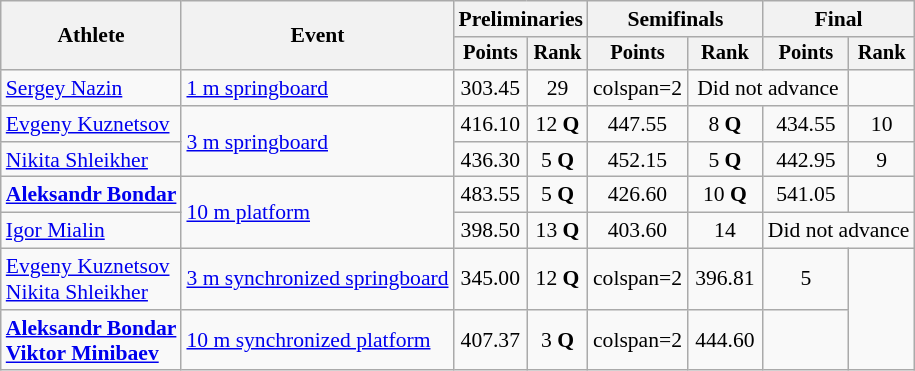<table class="wikitable" style="text-align:center; font-size:90%">
<tr>
<th rowspan=2>Athlete</th>
<th rowspan=2>Event</th>
<th colspan=2>Preliminaries</th>
<th colspan=2>Semifinals</th>
<th colspan=2>Final</th>
</tr>
<tr style="font-size:95%">
<th>Points</th>
<th>Rank</th>
<th>Points</th>
<th>Rank</th>
<th>Points</th>
<th>Rank</th>
</tr>
<tr>
<td align=left><a href='#'>Sergey Nazin</a></td>
<td align=left><a href='#'>1 m springboard</a></td>
<td>303.45</td>
<td>29</td>
<td>colspan=2 </td>
<td colspan=2>Did not advance</td>
</tr>
<tr>
<td align=left><a href='#'>Evgeny Kuznetsov</a></td>
<td rowspan=2 align=left><a href='#'>3 m springboard</a></td>
<td>416.10</td>
<td>12 <strong>Q</strong></td>
<td>447.55</td>
<td>8 <strong>Q</strong></td>
<td>434.55</td>
<td>10</td>
</tr>
<tr>
<td align=left><a href='#'>Nikita Shleikher</a></td>
<td>436.30</td>
<td>5 <strong>Q</strong></td>
<td>452.15</td>
<td>5 <strong>Q</strong></td>
<td>442.95</td>
<td>9</td>
</tr>
<tr>
<td align=left><strong><a href='#'>Aleksandr Bondar</a></strong></td>
<td rowspan=2 align=left><a href='#'>10 m platform</a></td>
<td>483.55</td>
<td>5 <strong>Q</strong></td>
<td>426.60</td>
<td>10 <strong>Q</strong></td>
<td>541.05</td>
<td></td>
</tr>
<tr>
<td align=left><a href='#'>Igor Mialin</a></td>
<td>398.50</td>
<td>13 <strong>Q</strong></td>
<td>403.60</td>
<td>14</td>
<td colspan=2>Did not advance</td>
</tr>
<tr>
<td align=left><a href='#'>Evgeny Kuznetsov</a><br><a href='#'>Nikita Shleikher</a></td>
<td align=left><a href='#'>3 m synchronized springboard</a></td>
<td>345.00</td>
<td>12 <strong>Q</strong></td>
<td>colspan=2 </td>
<td>396.81</td>
<td>5</td>
</tr>
<tr>
<td align=left><strong><a href='#'>Aleksandr Bondar</a><br><a href='#'>Viktor Minibaev</a></strong></td>
<td align=left><a href='#'>10 m synchronized platform</a></td>
<td>407.37</td>
<td>3 <strong>Q</strong></td>
<td>colspan=2 </td>
<td>444.60</td>
<td></td>
</tr>
</table>
